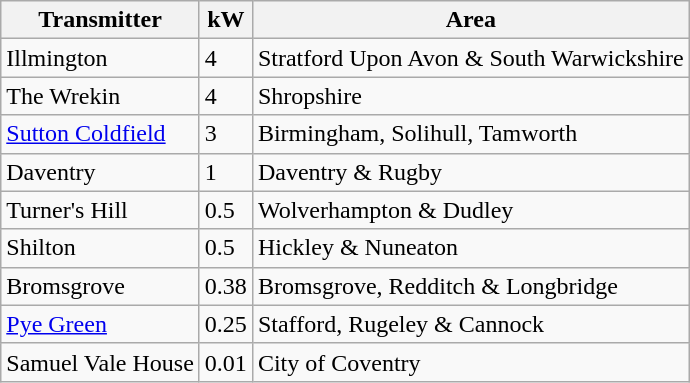<table class="wikitable sortable">
<tr>
<th>Transmitter</th>
<th>kW</th>
<th>Area</th>
</tr>
<tr>
<td>Illmington</td>
<td>4</td>
<td>Stratford Upon Avon & South Warwickshire</td>
</tr>
<tr>
<td>The Wrekin</td>
<td>4</td>
<td>Shropshire</td>
</tr>
<tr>
<td><a href='#'>Sutton Coldfield</a></td>
<td>3</td>
<td>Birmingham, Solihull, Tamworth</td>
</tr>
<tr>
<td>Daventry</td>
<td>1</td>
<td>Daventry & Rugby</td>
</tr>
<tr>
<td>Turner's Hill</td>
<td>0.5</td>
<td>Wolverhampton & Dudley</td>
</tr>
<tr>
<td>Shilton</td>
<td>0.5</td>
<td>Hickley & Nuneaton</td>
</tr>
<tr>
<td>Bromsgrove</td>
<td>0.38</td>
<td>Bromsgrove, Redditch & Longbridge</td>
</tr>
<tr>
<td><a href='#'>Pye Green</a></td>
<td>0.25</td>
<td>Stafford, Rugeley & Cannock</td>
</tr>
<tr>
<td>Samuel Vale House</td>
<td>0.01</td>
<td>City of Coventry</td>
</tr>
</table>
